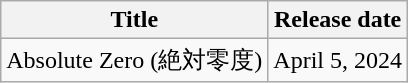<table class="wikitable">
<tr>
<th>Title</th>
<th>Release date</th>
</tr>
<tr>
<td>Absolute Zero (絶対零度)</td>
<td>April 5, 2024</td>
</tr>
</table>
